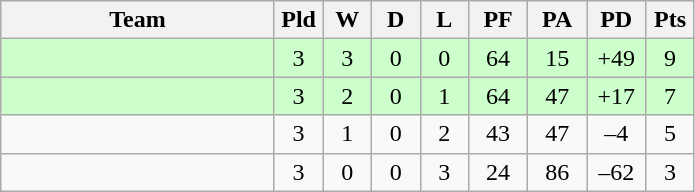<table class="wikitable" style="text-align:center;">
<tr>
<th width=175>Team</th>
<th width=25 abbr="Played">Pld</th>
<th width=25 abbr="Won">W</th>
<th width=25 abbr="Drawn">D</th>
<th width=25 abbr="Lost">L</th>
<th width=32 abbr="Points for">PF</th>
<th width=32 abbr="Points against">PA</th>
<th width=32 abbr="Points difference">PD</th>
<th width=25 abbr="Points">Pts</th>
</tr>
<tr bgcolor=ccffcc>
<td align=left></td>
<td>3</td>
<td>3</td>
<td>0</td>
<td>0</td>
<td>64</td>
<td>15</td>
<td>+49</td>
<td>9</td>
</tr>
<tr bgcolor=ccffcc>
<td align=left></td>
<td>3</td>
<td>2</td>
<td>0</td>
<td>1</td>
<td>64</td>
<td>47</td>
<td>+17</td>
<td>7</td>
</tr>
<tr>
<td align=left></td>
<td>3</td>
<td>1</td>
<td>0</td>
<td>2</td>
<td>43</td>
<td>47</td>
<td>–4</td>
<td>5</td>
</tr>
<tr>
<td align=left></td>
<td>3</td>
<td>0</td>
<td>0</td>
<td>3</td>
<td>24</td>
<td>86</td>
<td>–62</td>
<td>3</td>
</tr>
</table>
